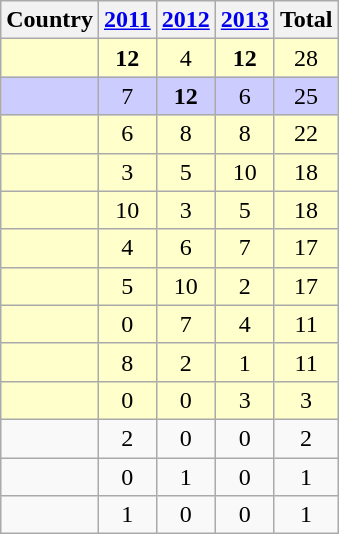<table class="wikitable sortable" style="text-align:center;">
<tr>
<th>Country</th>
<th> <a href='#'>2011</a></th>
<th> <a href='#'>2012</a></th>
<th> <a href='#'>2013</a></th>
<th>Total</th>
</tr>
<tr bgcolor=#ffffcc>
<td align=left></td>
<td><strong>12</strong></td>
<td>4</td>
<td><strong>12</strong></td>
<td>28</td>
</tr>
<tr bgcolor=#ccccff>
<td align=left></td>
<td>7</td>
<td><strong>12</strong></td>
<td>6</td>
<td>25</td>
</tr>
<tr bgcolor=#ffffcc>
<td align=left></td>
<td>6</td>
<td>8</td>
<td>8</td>
<td>22</td>
</tr>
<tr bgcolor=#ffffcc>
<td align=left></td>
<td>3</td>
<td>5</td>
<td>10</td>
<td>18</td>
</tr>
<tr bgcolor=#ffffcc>
<td align=left></td>
<td>10</td>
<td>3</td>
<td>5</td>
<td>18</td>
</tr>
<tr bgcolor=#ffffcc>
<td align=left></td>
<td>4</td>
<td>6</td>
<td>7</td>
<td>17</td>
</tr>
<tr bgcolor=#ffffcc>
<td align=left></td>
<td>5</td>
<td>10</td>
<td>2</td>
<td>17</td>
</tr>
<tr bgcolor=#ffffcc>
<td align=left></td>
<td>0</td>
<td>7</td>
<td>4</td>
<td>11</td>
</tr>
<tr bgcolor=#ffffcc>
<td align=left></td>
<td>8</td>
<td>2</td>
<td>1</td>
<td>11</td>
</tr>
<tr bgcolor=#ffffcc>
<td align=left></td>
<td>0</td>
<td>0</td>
<td>3</td>
<td>3</td>
</tr>
<tr>
<td align=left></td>
<td>2</td>
<td>0</td>
<td>0</td>
<td>2</td>
</tr>
<tr>
<td align=left></td>
<td>0</td>
<td>1</td>
<td>0</td>
<td>1</td>
</tr>
<tr>
<td align=left></td>
<td>1</td>
<td>0</td>
<td>0</td>
<td>1</td>
</tr>
</table>
